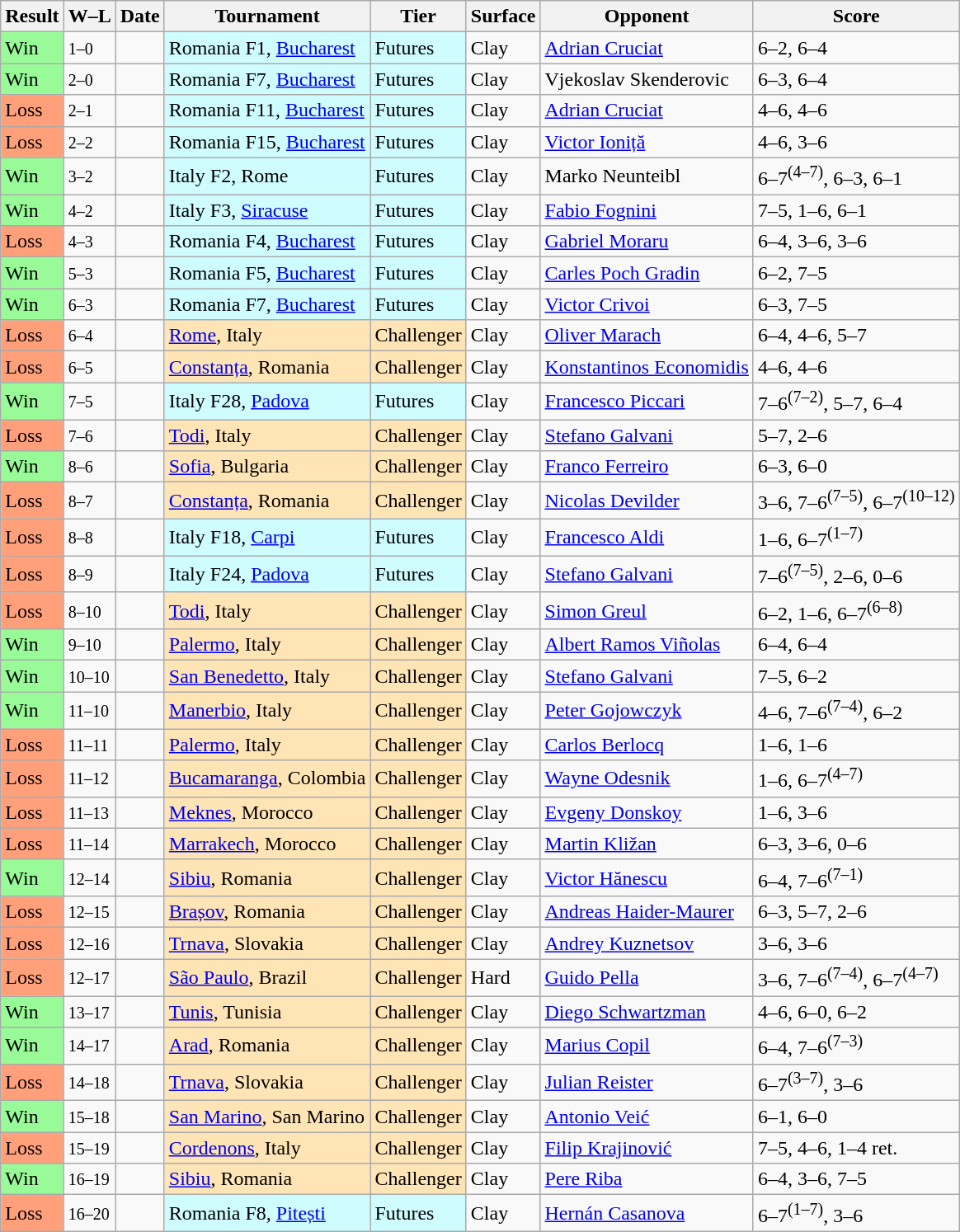<table class="sortable wikitable">
<tr>
<th>Result</th>
<th class="unsortable">W–L</th>
<th>Date</th>
<th>Tournament</th>
<th>Tier</th>
<th>Surface</th>
<th>Opponent</th>
<th class="unsortable">Score</th>
</tr>
<tr>
<td style="background:#98fb98;">Win</td>
<td><small>1–0</small></td>
<td></td>
<td style="background:#cffcff;">Romania F1, <a href='#'>Bucharest</a></td>
<td style="background:#cffcff;">Futures</td>
<td>Clay</td>
<td> <a href='#'>Adrian Cruciat</a></td>
<td>6–2, 6–4</td>
</tr>
<tr>
<td style="background:#98fb98;">Win</td>
<td><small>2–0</small></td>
<td></td>
<td style="background:#cffcff;">Romania F7, <a href='#'>Bucharest</a></td>
<td style="background:#cffcff;">Futures</td>
<td>Clay</td>
<td> Vjekoslav Skenderovic</td>
<td>6–3, 6–4</td>
</tr>
<tr>
<td style="background:#ffa07a;">Loss</td>
<td><small>2–1</small></td>
<td></td>
<td style="background:#cffcff;">Romania F11, <a href='#'>Bucharest</a></td>
<td style="background:#cffcff;">Futures</td>
<td>Clay</td>
<td> <a href='#'>Adrian Cruciat</a></td>
<td>4–6, 4–6</td>
</tr>
<tr>
<td style="background:#ffa07a;">Loss</td>
<td><small>2–2</small></td>
<td></td>
<td style="background:#cffcff;">Romania F15, <a href='#'>Bucharest</a></td>
<td style="background:#cffcff;">Futures</td>
<td>Clay</td>
<td> <a href='#'>Victor Ioniță</a></td>
<td>4–6, 3–6</td>
</tr>
<tr>
<td style="background:#98fb98;">Win</td>
<td><small>3–2</small></td>
<td></td>
<td style="background:#cffcff;">Italy F2, Rome</td>
<td style="background:#cffcff;">Futures</td>
<td>Clay</td>
<td> Marko Neunteibl</td>
<td>6–7<sup>(4–7)</sup>, 6–3, 6–1</td>
</tr>
<tr>
<td style="background:#98fb98;">Win</td>
<td><small>4–2</small></td>
<td></td>
<td style="background:#cffcff;">Italy F3, <a href='#'>Siracuse</a></td>
<td style="background:#cffcff;">Futures</td>
<td>Clay</td>
<td> <a href='#'>Fabio Fognini</a></td>
<td>7–5, 1–6, 6–1</td>
</tr>
<tr>
<td style="background:#ffa07a;">Loss</td>
<td><small>4–3</small></td>
<td></td>
<td style="background:#cffcff;">Romania F4, <a href='#'>Bucharest</a></td>
<td style="background:#cffcff;">Futures</td>
<td>Clay</td>
<td> <a href='#'>Gabriel Moraru</a></td>
<td>6–4, 3–6, 3–6</td>
</tr>
<tr>
<td style="background:#98fb98;">Win</td>
<td><small>5–3</small></td>
<td></td>
<td style="background:#cffcff;">Romania F5, <a href='#'>Bucharest</a></td>
<td style="background:#cffcff;">Futures</td>
<td>Clay</td>
<td> <a href='#'>Carles Poch Gradin</a></td>
<td>6–2, 7–5</td>
</tr>
<tr>
<td style="background:#98fb98;">Win</td>
<td><small>6–3</small></td>
<td></td>
<td style="background:#cffcff;">Romania F7, <a href='#'>Bucharest</a></td>
<td style="background:#cffcff;">Futures</td>
<td>Clay</td>
<td> <a href='#'>Victor Crivoi</a></td>
<td>6–3, 7–5</td>
</tr>
<tr>
<td style="background:#ffa07a;">Loss</td>
<td><small>6–4</small></td>
<td></td>
<td style="background:moccasin;"><a href='#'>Rome</a>, Italy</td>
<td style="background:moccasin;">Challenger</td>
<td>Clay</td>
<td> <a href='#'>Oliver Marach</a></td>
<td>6–4, 4–6, 5–7</td>
</tr>
<tr>
<td style="background:#ffa07a;">Loss</td>
<td><small>6–5</small></td>
<td></td>
<td style="background:moccasin;"><a href='#'>Constanța</a>, Romania</td>
<td style="background:moccasin;">Challenger</td>
<td>Clay</td>
<td> <a href='#'>Konstantinos Economidis</a></td>
<td>4–6, 4–6</td>
</tr>
<tr>
<td style="background:#98fb98;">Win</td>
<td><small>7–5</small></td>
<td></td>
<td style="background:#cffcff;">Italy F28, <a href='#'>Padova</a></td>
<td style="background:#cffcff;">Futures</td>
<td>Clay</td>
<td> <a href='#'>Francesco Piccari</a></td>
<td>7–6<sup>(7–2)</sup>, 5–7, 6–4</td>
</tr>
<tr>
<td style="background:#ffa07a;">Loss</td>
<td><small>7–6</small></td>
<td></td>
<td style="background:moccasin;"><a href='#'>Todi</a>, Italy</td>
<td style="background:moccasin;">Challenger</td>
<td>Clay</td>
<td> <a href='#'>Stefano Galvani</a></td>
<td>5–7, 2–6</td>
</tr>
<tr>
<td style="background:#98fb98;">Win</td>
<td><small>8–6</small></td>
<td></td>
<td style="background:moccasin;"><a href='#'>Sofia</a>, Bulgaria</td>
<td style="background:moccasin;">Challenger</td>
<td>Clay</td>
<td> <a href='#'>Franco Ferreiro</a></td>
<td>6–3, 6–0</td>
</tr>
<tr>
<td style="background:#ffa07a;">Loss</td>
<td><small>8–7</small></td>
<td></td>
<td style="background:moccasin;"><a href='#'>Constanța</a>, Romania</td>
<td style="background:moccasin;">Challenger</td>
<td>Clay</td>
<td> <a href='#'>Nicolas Devilder</a></td>
<td>3–6, 7–6<sup>(7–5)</sup>, 6–7<sup>(10–12)</sup></td>
</tr>
<tr>
<td style="background:#ffa07a;">Loss</td>
<td><small>8–8</small></td>
<td></td>
<td style="background:#cffcff;">Italy F18, <a href='#'>Carpi</a></td>
<td style="background:#cffcff;">Futures</td>
<td>Clay</td>
<td> <a href='#'>Francesco Aldi</a></td>
<td>1–6, 6–7<sup>(1–7)</sup></td>
</tr>
<tr>
<td style="background:#ffa07a;">Loss</td>
<td><small>8–9</small></td>
<td></td>
<td style="background:#cffcff;">Italy F24, <a href='#'>Padova</a></td>
<td style="background:#cffcff;">Futures</td>
<td>Clay</td>
<td> <a href='#'>Stefano Galvani</a></td>
<td>7–6<sup>(7–5)</sup>, 2–6, 0–6</td>
</tr>
<tr>
<td style="background:#ffa07a;">Loss</td>
<td><small>8–10</small></td>
<td></td>
<td style="background:moccasin;"><a href='#'>Todi</a>, Italy</td>
<td style="background:moccasin;">Challenger</td>
<td>Clay</td>
<td> <a href='#'>Simon Greul</a></td>
<td>6–2, 1–6, 6–7<sup>(6–8)</sup></td>
</tr>
<tr>
<td style="background:#98fb98;">Win</td>
<td><small>9–10</small></td>
<td></td>
<td style="background:moccasin;"><a href='#'>Palermo</a>, Italy</td>
<td style="background:moccasin;">Challenger</td>
<td>Clay</td>
<td> <a href='#'>Albert Ramos Viñolas</a></td>
<td>6–4, 6–4</td>
</tr>
<tr>
<td style="background:#98fb98;">Win</td>
<td><small>10–10</small></td>
<td></td>
<td style="background:moccasin;"><a href='#'>San Benedetto</a>, Italy</td>
<td style="background:moccasin;">Challenger</td>
<td>Clay</td>
<td> <a href='#'>Stefano Galvani</a></td>
<td>7–5, 6–2</td>
</tr>
<tr>
<td style="background:#98fb98;">Win</td>
<td><small>11–10</small></td>
<td></td>
<td style="background:moccasin;"><a href='#'>Manerbio</a>, Italy</td>
<td style="background:moccasin;">Challenger</td>
<td>Clay</td>
<td> <a href='#'>Peter Gojowczyk</a></td>
<td>4–6, 7–6<sup>(7–4)</sup>, 6–2</td>
</tr>
<tr>
<td style="background:#ffa07a;">Loss</td>
<td><small>11–11</small></td>
<td></td>
<td style="background:moccasin;"><a href='#'>Palermo</a>, Italy</td>
<td style="background:moccasin;">Challenger</td>
<td>Clay</td>
<td> <a href='#'>Carlos Berlocq</a></td>
<td>1–6, 1–6</td>
</tr>
<tr>
<td style="background:#ffa07a;">Loss</td>
<td><small>11–12</small></td>
<td></td>
<td style="background:moccasin;"><a href='#'>Bucamaranga</a>, Colombia</td>
<td style="background:moccasin;">Challenger</td>
<td>Clay</td>
<td> <a href='#'>Wayne Odesnik</a></td>
<td>1–6, 6–7<sup>(4–7)</sup></td>
</tr>
<tr>
<td style="background:#ffa07a;">Loss</td>
<td><small>11–13</small></td>
<td></td>
<td style="background:moccasin;"><a href='#'>Meknes</a>, Morocco</td>
<td style="background:moccasin;">Challenger</td>
<td>Clay</td>
<td> <a href='#'>Evgeny Donskoy</a></td>
<td>1–6, 3–6</td>
</tr>
<tr>
<td style="background:#ffa07a;">Loss</td>
<td><small>11–14</small></td>
<td></td>
<td style="background:moccasin;"><a href='#'>Marrakech</a>, Morocco</td>
<td style="background:moccasin;">Challenger</td>
<td>Clay</td>
<td> <a href='#'>Martin Kližan</a></td>
<td>6–3, 3–6, 0–6</td>
</tr>
<tr>
<td style="background:#98fb98;">Win</td>
<td><small>12–14</small></td>
<td></td>
<td style="background:moccasin;"><a href='#'>Sibiu</a>, Romania</td>
<td style="background:moccasin;">Challenger</td>
<td>Clay</td>
<td> <a href='#'>Victor Hănescu</a></td>
<td>6–4, 7–6<sup>(7–1)</sup></td>
</tr>
<tr>
<td style="background:#ffa07a;">Loss</td>
<td><small>12–15</small></td>
<td></td>
<td style="background:moccasin;"><a href='#'>Brașov</a>, Romania</td>
<td style="background:moccasin;">Challenger</td>
<td>Clay</td>
<td> <a href='#'>Andreas Haider-Maurer</a></td>
<td>6–3, 5–7, 2–6</td>
</tr>
<tr>
<td style="background:#ffa07a;">Loss</td>
<td><small>12–16</small></td>
<td></td>
<td style="background:moccasin;"><a href='#'>Trnava</a>, Slovakia</td>
<td style="background:moccasin;">Challenger</td>
<td>Clay</td>
<td> <a href='#'>Andrey Kuznetsov</a></td>
<td>3–6, 3–6</td>
</tr>
<tr>
<td style="background:#ffa07a;">Loss</td>
<td><small>12–17</small></td>
<td></td>
<td style="background:moccasin;"><a href='#'>São Paulo</a>, Brazil</td>
<td style="background:moccasin;">Challenger</td>
<td>Hard</td>
<td> <a href='#'>Guido Pella</a></td>
<td>3–6, 7–6<sup>(7–4)</sup>, 6–7<sup>(4–7)</sup></td>
</tr>
<tr>
<td style="background:#98fb98;">Win</td>
<td><small>13–17</small></td>
<td></td>
<td style="background:moccasin;"><a href='#'>Tunis</a>, Tunisia</td>
<td style="background:moccasin;">Challenger</td>
<td>Clay</td>
<td> <a href='#'>Diego Schwartzman</a></td>
<td>4–6, 6–0, 6–2</td>
</tr>
<tr>
<td style="background:#98fb98;">Win</td>
<td><small>14–17</small></td>
<td></td>
<td style="background:moccasin;"><a href='#'>Arad</a>, Romania</td>
<td style="background:moccasin;">Challenger</td>
<td>Clay</td>
<td> <a href='#'>Marius Copil</a></td>
<td>6–4, 7–6<sup>(7–3)</sup></td>
</tr>
<tr>
<td style="background:#ffa07a;">Loss</td>
<td><small>14–18</small></td>
<td></td>
<td style="background:moccasin;"><a href='#'>Trnava</a>, Slovakia</td>
<td style="background:moccasin;">Challenger</td>
<td>Clay</td>
<td> <a href='#'>Julian Reister</a></td>
<td>6–7<sup>(3–7)</sup>, 3–6</td>
</tr>
<tr>
<td style="background:#98fb98;">Win</td>
<td><small>15–18</small></td>
<td></td>
<td style="background:moccasin;"><a href='#'>San Marino</a>, San Marino</td>
<td style="background:moccasin;">Challenger</td>
<td>Clay</td>
<td> <a href='#'>Antonio Veić</a></td>
<td>6–1, 6–0</td>
</tr>
<tr>
<td style="background:#ffa07a;">Loss</td>
<td><small>15–19</small></td>
<td></td>
<td style="background:moccasin;"><a href='#'>Cordenons</a>, Italy</td>
<td style="background:moccasin;">Challenger</td>
<td>Clay</td>
<td> <a href='#'>Filip Krajinović</a></td>
<td>7–5, 4–6, 1–4 ret.</td>
</tr>
<tr>
<td style="background:#98fb98;">Win</td>
<td><small>16–19</small></td>
<td></td>
<td style="background:moccasin;"><a href='#'>Sibiu</a>, Romania</td>
<td style="background:moccasin;">Challenger</td>
<td>Clay</td>
<td> <a href='#'>Pere Riba</a></td>
<td>6–4, 3–6, 7–5</td>
</tr>
<tr>
<td style="background:#ffa07a;">Loss</td>
<td><small>16–20</small></td>
<td></td>
<td style="background:#cffcff;">Romania F8, <a href='#'>Pitești</a></td>
<td style="background:#cffcff;">Futures</td>
<td>Clay</td>
<td> <a href='#'>Hernán Casanova</a></td>
<td>6–7<sup>(1–7)</sup>, 3–6</td>
</tr>
</table>
